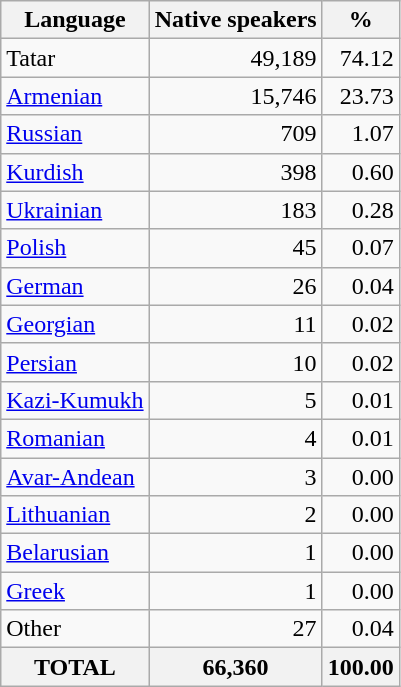<table class="wikitable sortable">
<tr>
<th>Language</th>
<th>Native speakers</th>
<th>%</th>
</tr>
<tr>
<td>Tatar</td>
<td align="right">49,189</td>
<td align="right">74.12</td>
</tr>
<tr>
<td><a href='#'>Armenian</a></td>
<td align="right">15,746</td>
<td align="right">23.73</td>
</tr>
<tr>
<td><a href='#'>Russian</a></td>
<td align="right">709</td>
<td align="right">1.07</td>
</tr>
<tr>
<td><a href='#'>Kurdish</a></td>
<td align="right">398</td>
<td align="right">0.60</td>
</tr>
<tr>
<td><a href='#'>Ukrainian</a></td>
<td align="right">183</td>
<td align="right">0.28</td>
</tr>
<tr>
<td><a href='#'>Polish</a></td>
<td align="right">45</td>
<td align="right">0.07</td>
</tr>
<tr>
<td><a href='#'>German</a></td>
<td align="right">26</td>
<td align="right">0.04</td>
</tr>
<tr>
<td><a href='#'>Georgian</a></td>
<td align="right">11</td>
<td align="right">0.02</td>
</tr>
<tr>
<td><a href='#'>Persian</a></td>
<td align="right">10</td>
<td align="right">0.02</td>
</tr>
<tr>
<td><a href='#'>Kazi-Kumukh</a></td>
<td align="right">5</td>
<td align="right">0.01</td>
</tr>
<tr>
<td><a href='#'>Romanian</a></td>
<td align="right">4</td>
<td align="right">0.01</td>
</tr>
<tr>
<td><a href='#'>Avar-Andean</a></td>
<td align="right">3</td>
<td align="right">0.00</td>
</tr>
<tr>
<td><a href='#'>Lithuanian</a></td>
<td align="right">2</td>
<td align="right">0.00</td>
</tr>
<tr>
<td><a href='#'>Belarusian</a></td>
<td align="right">1</td>
<td align="right">0.00</td>
</tr>
<tr>
<td><a href='#'>Greek</a></td>
<td align="right">1</td>
<td align="right">0.00</td>
</tr>
<tr>
<td>Other</td>
<td align="right">27</td>
<td align="right">0.04</td>
</tr>
<tr>
<th>TOTAL</th>
<th>66,360</th>
<th>100.00</th>
</tr>
</table>
